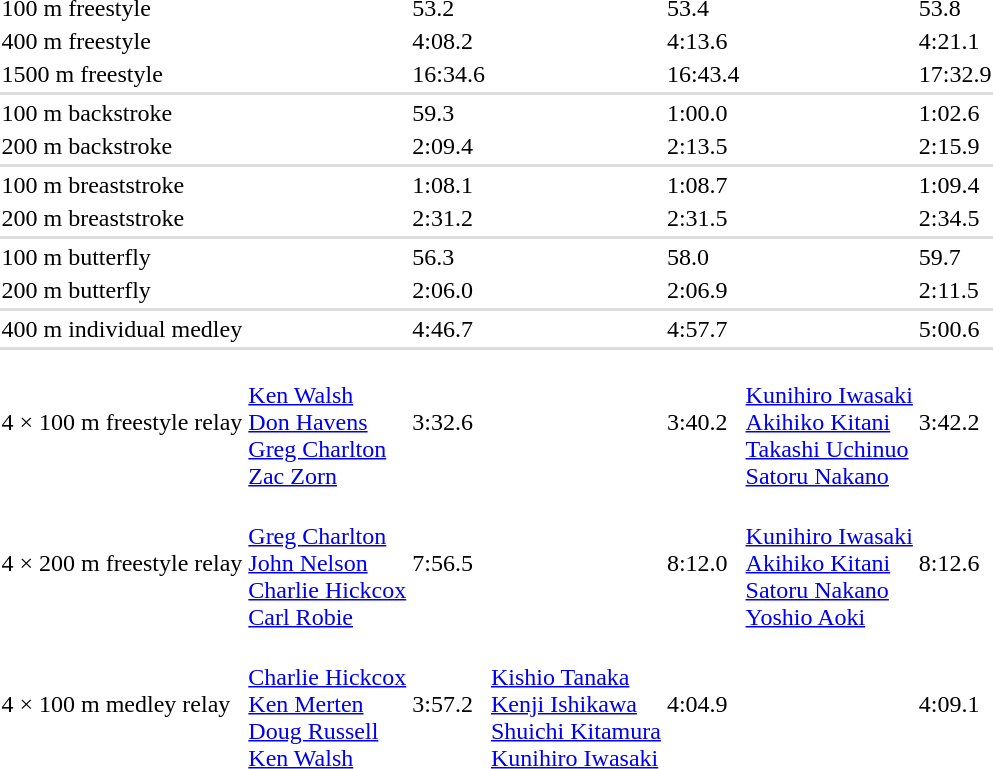<table>
<tr>
<td>100 m freestyle<br></td>
<td></td>
<td>53.2</td>
<td></td>
<td>53.4</td>
<td></td>
<td>53.8</td>
</tr>
<tr>
<td>400 m freestyle<br></td>
<td></td>
<td>4:08.2</td>
<td></td>
<td>4:13.6</td>
<td></td>
<td>4:21.1</td>
</tr>
<tr>
<td>1500 m freestyle<br></td>
<td></td>
<td>16:34.6</td>
<td></td>
<td>16:43.4</td>
<td></td>
<td>17:32.9</td>
</tr>
<tr bgcolor=#DDDDDD>
<td colspan=7></td>
</tr>
<tr>
<td>100 m backstroke<br></td>
<td></td>
<td>59.3</td>
<td></td>
<td>1:00.0</td>
<td></td>
<td>1:02.6</td>
</tr>
<tr>
<td>200 m backstroke<br></td>
<td></td>
<td>2:09.4</td>
<td></td>
<td>2:13.5</td>
<td></td>
<td>2:15.9</td>
</tr>
<tr bgcolor=#DDDDDD>
<td colspan=7></td>
</tr>
<tr>
<td>100 m breaststroke<br></td>
<td></td>
<td>1:08.1</td>
<td></td>
<td>1:08.7</td>
<td></td>
<td>1:09.4</td>
</tr>
<tr>
<td>200 m breaststroke<br></td>
<td></td>
<td>2:31.2</td>
<td></td>
<td>2:31.5</td>
<td></td>
<td>2:34.5</td>
</tr>
<tr bgcolor=#DDDDDD>
<td colspan=7></td>
</tr>
<tr>
<td>100 m butterfly<br></td>
<td></td>
<td>56.3</td>
<td></td>
<td>58.0</td>
<td></td>
<td>59.7</td>
</tr>
<tr>
<td>200 m butterfly<br></td>
<td></td>
<td>2:06.0</td>
<td></td>
<td>2:06.9</td>
<td></td>
<td>2:11.5</td>
</tr>
<tr bgcolor=#DDDDDD>
<td colspan=7></td>
</tr>
<tr>
<td>400 m individual medley<br></td>
<td></td>
<td>4:46.7</td>
<td></td>
<td>4:57.7</td>
<td></td>
<td>5:00.6</td>
</tr>
<tr bgcolor=#DDDDDD>
<td colspan=7></td>
</tr>
<tr>
<td>4 × 100 m freestyle relay<br></td>
<td><br><a href='#'>Ken Walsh</a><br><a href='#'>Don Havens</a><br><a href='#'>Greg Charlton</a><br><a href='#'>Zac Zorn</a></td>
<td>3:32.6</td>
<td></td>
<td>3:40.2</td>
<td><br><a href='#'>Kunihiro Iwasaki</a><br><a href='#'>Akihiko Kitani</a><br><a href='#'>Takashi Uchinuo</a><br><a href='#'>Satoru Nakano</a></td>
<td>3:42.2</td>
</tr>
<tr>
<td>4 × 200 m freestyle relay<br></td>
<td><br><a href='#'>Greg Charlton</a><br><a href='#'>John Nelson</a><br><a href='#'>Charlie Hickcox</a><br><a href='#'>Carl Robie</a></td>
<td>7:56.5</td>
<td></td>
<td>8:12.0</td>
<td><br><a href='#'>Kunihiro Iwasaki</a><br><a href='#'>Akihiko Kitani</a><br><a href='#'>Satoru Nakano</a><br><a href='#'>Yoshio Aoki</a></td>
<td>8:12.6</td>
</tr>
<tr>
<td>4 × 100 m medley relay<br></td>
<td><br><a href='#'>Charlie Hickcox</a><br><a href='#'>Ken Merten</a><br><a href='#'>Doug Russell</a><br><a href='#'>Ken Walsh</a></td>
<td>3:57.2</td>
<td><br><a href='#'>Kishio Tanaka</a><br><a href='#'>Kenji Ishikawa</a><br><a href='#'>Shuichi Kitamura</a><br><a href='#'>Kunihiro Iwasaki</a></td>
<td>4:04.9</td>
<td></td>
<td>4:09.1</td>
</tr>
</table>
